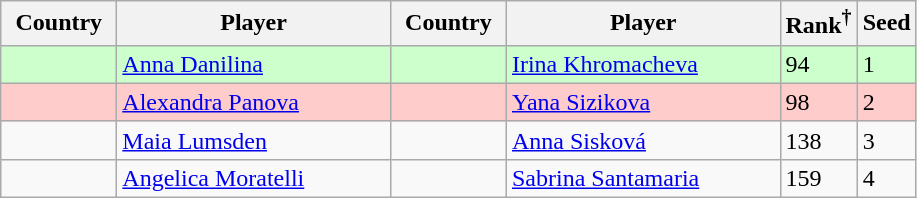<table class="sortable wikitable nowrap">
<tr>
<th width="70">Country</th>
<th width="175">Player</th>
<th width="70">Country</th>
<th width="175">Player</th>
<th>Rank<sup>†</sup></th>
<th>Seed</th>
</tr>
<tr style="background:#cfc;">
<td></td>
<td><a href='#'>Anna Danilina</a></td>
<td></td>
<td><a href='#'>Irina Khromacheva</a></td>
<td>94</td>
<td>1</td>
</tr>
<tr style="background:#fcc;">
<td></td>
<td><a href='#'>Alexandra Panova</a></td>
<td></td>
<td><a href='#'>Yana Sizikova</a></td>
<td>98</td>
<td>2</td>
</tr>
<tr>
<td></td>
<td><a href='#'>Maia Lumsden</a></td>
<td></td>
<td><a href='#'>Anna Sisková</a></td>
<td>138</td>
<td>3</td>
</tr>
<tr>
<td></td>
<td><a href='#'>Angelica Moratelli</a></td>
<td></td>
<td><a href='#'>Sabrina Santamaria</a></td>
<td>159</td>
<td>4</td>
</tr>
</table>
